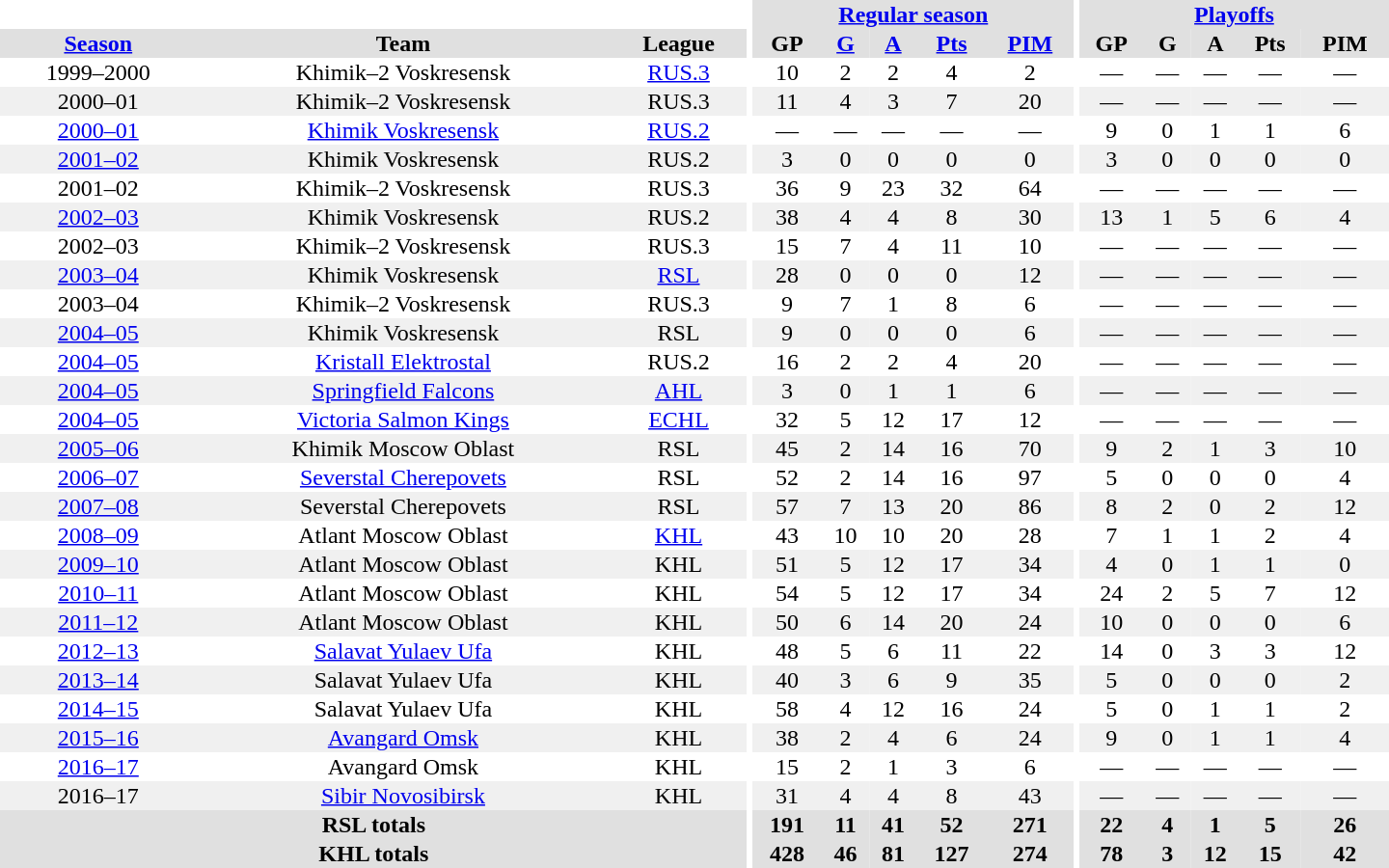<table border="0" cellpadding="1" cellspacing="0" style="text-align:center; width:60em">
<tr bgcolor="#e0e0e0">
<th colspan="3" bgcolor="#ffffff"></th>
<th rowspan="99" bgcolor="#ffffff"></th>
<th colspan="5"><a href='#'>Regular season</a></th>
<th rowspan="99" bgcolor="#ffffff"></th>
<th colspan="5"><a href='#'>Playoffs</a></th>
</tr>
<tr bgcolor="#e0e0e0">
<th><a href='#'>Season</a></th>
<th>Team</th>
<th>League</th>
<th>GP</th>
<th><a href='#'>G</a></th>
<th><a href='#'>A</a></th>
<th><a href='#'>Pts</a></th>
<th><a href='#'>PIM</a></th>
<th>GP</th>
<th>G</th>
<th>A</th>
<th>Pts</th>
<th>PIM</th>
</tr>
<tr>
<td>1999–2000</td>
<td>Khimik–2 Voskresensk</td>
<td><a href='#'>RUS.3</a></td>
<td>10</td>
<td>2</td>
<td>2</td>
<td>4</td>
<td>2</td>
<td>—</td>
<td>—</td>
<td>—</td>
<td>—</td>
<td>—</td>
</tr>
<tr bgcolor="#f0f0f0">
<td>2000–01</td>
<td>Khimik–2 Voskresensk</td>
<td>RUS.3</td>
<td>11</td>
<td>4</td>
<td>3</td>
<td>7</td>
<td>20</td>
<td>—</td>
<td>—</td>
<td>—</td>
<td>—</td>
<td>—</td>
</tr>
<tr>
<td><a href='#'>2000–01</a></td>
<td><a href='#'>Khimik Voskresensk</a></td>
<td><a href='#'>RUS.2</a></td>
<td>—</td>
<td>—</td>
<td>—</td>
<td>—</td>
<td>—</td>
<td>9</td>
<td>0</td>
<td>1</td>
<td>1</td>
<td>6</td>
</tr>
<tr bgcolor="#f0f0f0">
<td><a href='#'>2001–02</a></td>
<td>Khimik Voskresensk</td>
<td>RUS.2</td>
<td>3</td>
<td>0</td>
<td>0</td>
<td>0</td>
<td>0</td>
<td>3</td>
<td>0</td>
<td>0</td>
<td>0</td>
<td>0</td>
</tr>
<tr>
<td>2001–02</td>
<td>Khimik–2 Voskresensk</td>
<td>RUS.3</td>
<td>36</td>
<td>9</td>
<td>23</td>
<td>32</td>
<td>64</td>
<td>—</td>
<td>—</td>
<td>—</td>
<td>—</td>
<td>—</td>
</tr>
<tr bgcolor="#f0f0f0">
<td><a href='#'>2002–03</a></td>
<td>Khimik Voskresensk</td>
<td>RUS.2</td>
<td>38</td>
<td>4</td>
<td>4</td>
<td>8</td>
<td>30</td>
<td>13</td>
<td>1</td>
<td>5</td>
<td>6</td>
<td>4</td>
</tr>
<tr>
<td>2002–03</td>
<td>Khimik–2 Voskresensk</td>
<td>RUS.3</td>
<td>15</td>
<td>7</td>
<td>4</td>
<td>11</td>
<td>10</td>
<td>—</td>
<td>—</td>
<td>—</td>
<td>—</td>
<td>—</td>
</tr>
<tr bgcolor="#f0f0f0">
<td><a href='#'>2003–04</a></td>
<td>Khimik Voskresensk</td>
<td><a href='#'>RSL</a></td>
<td>28</td>
<td>0</td>
<td>0</td>
<td>0</td>
<td>12</td>
<td>—</td>
<td>—</td>
<td>—</td>
<td>—</td>
<td>—</td>
</tr>
<tr>
<td>2003–04</td>
<td>Khimik–2 Voskresensk</td>
<td>RUS.3</td>
<td>9</td>
<td>7</td>
<td>1</td>
<td>8</td>
<td>6</td>
<td>—</td>
<td>—</td>
<td>—</td>
<td>—</td>
<td>—</td>
</tr>
<tr bgcolor="#f0f0f0">
<td><a href='#'>2004–05</a></td>
<td>Khimik Voskresensk</td>
<td>RSL</td>
<td>9</td>
<td>0</td>
<td>0</td>
<td>0</td>
<td>6</td>
<td>—</td>
<td>—</td>
<td>—</td>
<td>—</td>
<td>—</td>
</tr>
<tr>
<td><a href='#'>2004–05</a></td>
<td><a href='#'>Kristall Elektrostal</a></td>
<td>RUS.2</td>
<td>16</td>
<td>2</td>
<td>2</td>
<td>4</td>
<td>20</td>
<td>—</td>
<td>—</td>
<td>—</td>
<td>—</td>
<td>—</td>
</tr>
<tr bgcolor="#f0f0f0">
<td><a href='#'>2004–05</a></td>
<td><a href='#'>Springfield Falcons</a></td>
<td><a href='#'>AHL</a></td>
<td>3</td>
<td>0</td>
<td>1</td>
<td>1</td>
<td>6</td>
<td>—</td>
<td>—</td>
<td>—</td>
<td>—</td>
<td>—</td>
</tr>
<tr>
<td><a href='#'>2004–05</a></td>
<td><a href='#'>Victoria Salmon Kings</a></td>
<td><a href='#'>ECHL</a></td>
<td>32</td>
<td>5</td>
<td>12</td>
<td>17</td>
<td>12</td>
<td>—</td>
<td>—</td>
<td>—</td>
<td>—</td>
<td>—</td>
</tr>
<tr bgcolor="#f0f0f0">
<td><a href='#'>2005–06</a></td>
<td>Khimik Moscow Oblast</td>
<td>RSL</td>
<td>45</td>
<td>2</td>
<td>14</td>
<td>16</td>
<td>70</td>
<td>9</td>
<td>2</td>
<td>1</td>
<td>3</td>
<td>10</td>
</tr>
<tr>
<td><a href='#'>2006–07</a></td>
<td><a href='#'>Severstal Cherepovets</a></td>
<td>RSL</td>
<td>52</td>
<td>2</td>
<td>14</td>
<td>16</td>
<td>97</td>
<td>5</td>
<td>0</td>
<td>0</td>
<td>0</td>
<td>4</td>
</tr>
<tr bgcolor="#f0f0f0">
<td><a href='#'>2007–08</a></td>
<td>Severstal Cherepovets</td>
<td>RSL</td>
<td>57</td>
<td>7</td>
<td>13</td>
<td>20</td>
<td>86</td>
<td>8</td>
<td>2</td>
<td>0</td>
<td>2</td>
<td>12</td>
</tr>
<tr>
<td><a href='#'>2008–09</a></td>
<td>Atlant Moscow Oblast</td>
<td><a href='#'>KHL</a></td>
<td>43</td>
<td>10</td>
<td>10</td>
<td>20</td>
<td>28</td>
<td>7</td>
<td>1</td>
<td>1</td>
<td>2</td>
<td>4</td>
</tr>
<tr bgcolor="#f0f0f0">
<td><a href='#'>2009–10</a></td>
<td>Atlant Moscow Oblast</td>
<td>KHL</td>
<td>51</td>
<td>5</td>
<td>12</td>
<td>17</td>
<td>34</td>
<td>4</td>
<td>0</td>
<td>1</td>
<td>1</td>
<td>0</td>
</tr>
<tr>
<td><a href='#'>2010–11</a></td>
<td>Atlant Moscow Oblast</td>
<td>KHL</td>
<td>54</td>
<td>5</td>
<td>12</td>
<td>17</td>
<td>34</td>
<td>24</td>
<td>2</td>
<td>5</td>
<td>7</td>
<td>12</td>
</tr>
<tr bgcolor="#f0f0f0">
<td><a href='#'>2011–12</a></td>
<td>Atlant Moscow Oblast</td>
<td>KHL</td>
<td>50</td>
<td>6</td>
<td>14</td>
<td>20</td>
<td>24</td>
<td>10</td>
<td>0</td>
<td>0</td>
<td>0</td>
<td>6</td>
</tr>
<tr>
<td><a href='#'>2012–13</a></td>
<td><a href='#'>Salavat Yulaev Ufa</a></td>
<td>KHL</td>
<td>48</td>
<td>5</td>
<td>6</td>
<td>11</td>
<td>22</td>
<td>14</td>
<td>0</td>
<td>3</td>
<td>3</td>
<td>12</td>
</tr>
<tr bgcolor="#f0f0f0">
<td><a href='#'>2013–14</a></td>
<td>Salavat Yulaev Ufa</td>
<td>KHL</td>
<td>40</td>
<td>3</td>
<td>6</td>
<td>9</td>
<td>35</td>
<td>5</td>
<td>0</td>
<td>0</td>
<td>0</td>
<td>2</td>
</tr>
<tr>
<td><a href='#'>2014–15</a></td>
<td>Salavat Yulaev Ufa</td>
<td>KHL</td>
<td>58</td>
<td>4</td>
<td>12</td>
<td>16</td>
<td>24</td>
<td>5</td>
<td>0</td>
<td>1</td>
<td>1</td>
<td>2</td>
</tr>
<tr bgcolor="#f0f0f0">
<td><a href='#'>2015–16</a></td>
<td><a href='#'>Avangard Omsk</a></td>
<td>KHL</td>
<td>38</td>
<td>2</td>
<td>4</td>
<td>6</td>
<td>24</td>
<td>9</td>
<td>0</td>
<td>1</td>
<td>1</td>
<td>4</td>
</tr>
<tr>
<td><a href='#'>2016–17</a></td>
<td>Avangard Omsk</td>
<td>KHL</td>
<td>15</td>
<td>2</td>
<td>1</td>
<td>3</td>
<td>6</td>
<td>—</td>
<td>—</td>
<td>—</td>
<td>—</td>
<td>—</td>
</tr>
<tr bgcolor="#f0f0f0">
<td>2016–17</td>
<td><a href='#'>Sibir Novosibirsk</a></td>
<td>KHL</td>
<td>31</td>
<td>4</td>
<td>4</td>
<td>8</td>
<td>43</td>
<td>—</td>
<td>—</td>
<td>—</td>
<td>—</td>
<td>—</td>
</tr>
<tr bgcolor="#e0e0e0">
<th colspan="3">RSL totals</th>
<th>191</th>
<th>11</th>
<th>41</th>
<th>52</th>
<th>271</th>
<th>22</th>
<th>4</th>
<th>1</th>
<th>5</th>
<th>26</th>
</tr>
<tr bgcolor="#e0e0e0">
<th colspan="3">KHL totals</th>
<th>428</th>
<th>46</th>
<th>81</th>
<th>127</th>
<th>274</th>
<th>78</th>
<th>3</th>
<th>12</th>
<th>15</th>
<th>42</th>
</tr>
</table>
